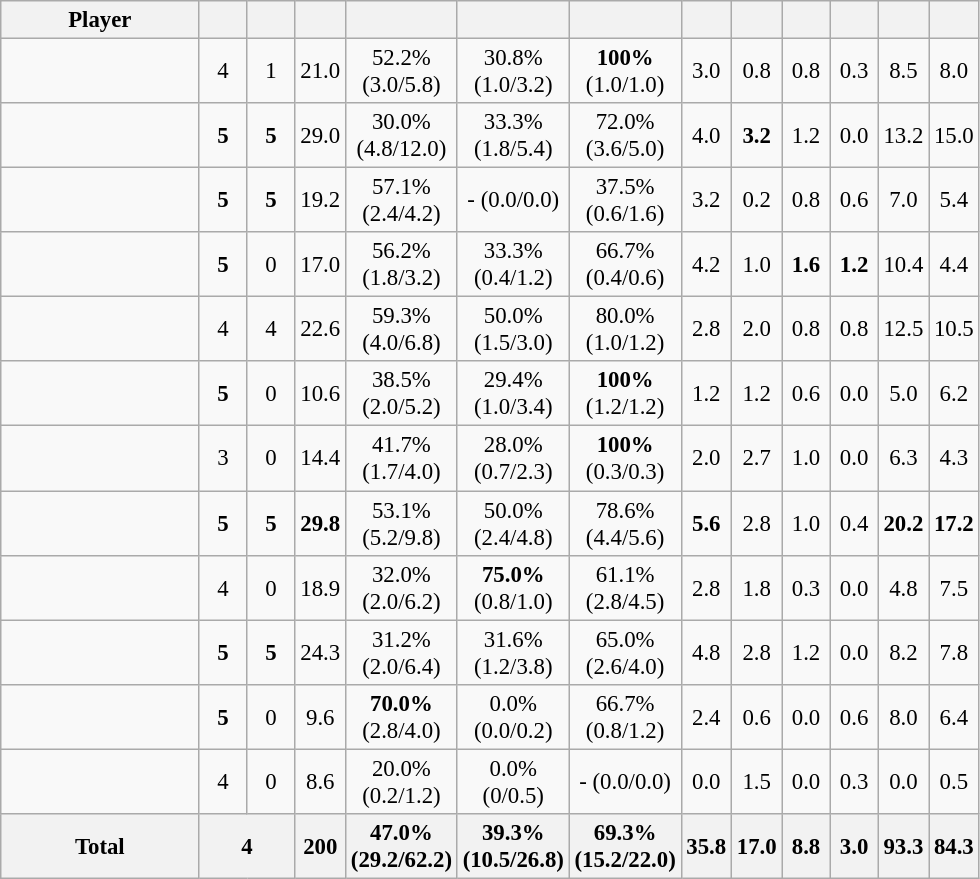<table class="wikitable sortable" style="text-align:center; font-size:95%">
<tr>
<th scope="col" width="125px">Player</th>
<th scope="col" width="25px"></th>
<th scope="col" width="25px"></th>
<th scope="col" width="25px"></th>
<th scope="col" width="60px"></th>
<th scope="col" width="60px"></th>
<th scope="col" width="60px"></th>
<th scope="col" width="25px"></th>
<th scope="col" width="25px"></th>
<th scope="col" width="25px"></th>
<th scope="col" width="25px"></th>
<th scope="col" width="25px"></th>
<th scope="col" width="25px"></th>
</tr>
<tr>
<td></td>
<td>4</td>
<td>1</td>
<td>21.0</td>
<td>52.2% (3.0/5.8)</td>
<td>30.8% (1.0/3.2)</td>
<td><strong>100%</strong> (1.0/1.0)</td>
<td>3.0</td>
<td>0.8</td>
<td>0.8</td>
<td>0.3</td>
<td>8.5</td>
<td>8.0</td>
</tr>
<tr>
<td></td>
<td><strong>5</strong></td>
<td><strong>5</strong></td>
<td>29.0</td>
<td>30.0% (4.8/12.0)</td>
<td>33.3% (1.8/5.4)</td>
<td>72.0% (3.6/5.0)</td>
<td>4.0</td>
<td><strong>3.2</strong></td>
<td>1.2</td>
<td>0.0</td>
<td>13.2</td>
<td>15.0</td>
</tr>
<tr>
<td></td>
<td><strong>5</strong></td>
<td><strong>5</strong></td>
<td>19.2</td>
<td>57.1% (2.4/4.2)</td>
<td>- (0.0/0.0)</td>
<td>37.5% (0.6/1.6)</td>
<td>3.2</td>
<td>0.2</td>
<td>0.8</td>
<td>0.6</td>
<td>7.0</td>
<td>5.4</td>
</tr>
<tr>
<td></td>
<td><strong>5</strong></td>
<td>0</td>
<td>17.0</td>
<td>56.2% (1.8/3.2)</td>
<td>33.3% (0.4/1.2)</td>
<td>66.7% (0.4/0.6)</td>
<td>4.2</td>
<td>1.0</td>
<td><strong>1.6</strong></td>
<td><strong>1.2</strong></td>
<td>10.4</td>
<td>4.4</td>
</tr>
<tr>
<td></td>
<td>4</td>
<td>4</td>
<td>22.6</td>
<td>59.3% (4.0/6.8)</td>
<td>50.0% (1.5/3.0)</td>
<td>80.0% (1.0/1.2)</td>
<td>2.8</td>
<td>2.0</td>
<td>0.8</td>
<td>0.8</td>
<td>12.5</td>
<td>10.5</td>
</tr>
<tr>
<td></td>
<td><strong>5</strong></td>
<td>0</td>
<td>10.6</td>
<td>38.5% (2.0/5.2)</td>
<td>29.4% (1.0/3.4)</td>
<td><strong>100%</strong> (1.2/1.2)</td>
<td>1.2</td>
<td>1.2</td>
<td>0.6</td>
<td>0.0</td>
<td>5.0</td>
<td>6.2</td>
</tr>
<tr>
<td></td>
<td>3</td>
<td>0</td>
<td>14.4</td>
<td>41.7% (1.7/4.0)</td>
<td>28.0% (0.7/2.3)</td>
<td><strong>100%</strong> (0.3/0.3)</td>
<td>2.0</td>
<td>2.7</td>
<td>1.0</td>
<td>0.0</td>
<td>6.3</td>
<td>4.3</td>
</tr>
<tr>
<td></td>
<td><strong>5</strong></td>
<td><strong>5</strong></td>
<td><strong>29.8</strong></td>
<td>53.1% (5.2/9.8)</td>
<td>50.0% (2.4/4.8)</td>
<td>78.6% (4.4/5.6)</td>
<td><strong>5.6</strong></td>
<td>2.8</td>
<td>1.0</td>
<td>0.4</td>
<td><strong>20.2</strong></td>
<td><strong>17.2</strong></td>
</tr>
<tr>
<td></td>
<td>4</td>
<td>0</td>
<td>18.9</td>
<td>32.0% (2.0/6.2)</td>
<td><strong>75.0%</strong> (0.8/1.0)</td>
<td>61.1% (2.8/4.5)</td>
<td>2.8</td>
<td>1.8</td>
<td>0.3</td>
<td>0.0</td>
<td>4.8</td>
<td>7.5</td>
</tr>
<tr>
<td></td>
<td><strong>5</strong></td>
<td><strong>5</strong></td>
<td>24.3</td>
<td>31.2% (2.0/6.4)</td>
<td>31.6% (1.2/3.8)</td>
<td>65.0% (2.6/4.0)</td>
<td>4.8</td>
<td>2.8</td>
<td>1.2</td>
<td>0.0</td>
<td>8.2</td>
<td>7.8</td>
</tr>
<tr>
<td></td>
<td><strong>5</strong></td>
<td>0</td>
<td>9.6</td>
<td><strong>70.0%</strong> (2.8/4.0)</td>
<td>0.0% (0.0/0.2)</td>
<td>66.7% (0.8/1.2)</td>
<td>2.4</td>
<td>0.6</td>
<td>0.0</td>
<td>0.6</td>
<td>8.0</td>
<td>6.4</td>
</tr>
<tr>
<td></td>
<td>4</td>
<td>0</td>
<td>8.6</td>
<td>20.0% (0.2/1.2)</td>
<td>0.0% (0/0.5)</td>
<td>- (0.0/0.0)</td>
<td>0.0</td>
<td>1.5</td>
<td>0.0</td>
<td>0.3</td>
<td>0.0</td>
<td>0.5</td>
</tr>
<tr class="sortbottom">
<th>Total</th>
<th colspan=2>4</th>
<th>200</th>
<th>47.0% (29.2/62.2)</th>
<th>39.3% (10.5/26.8)</th>
<th>69.3% (15.2/22.0)</th>
<th>35.8</th>
<th>17.0</th>
<th>8.8</th>
<th>3.0</th>
<th>93.3</th>
<th>84.3</th>
</tr>
</table>
